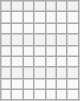<table class="wikitable" style="border-collapse: collapse;text-align:center;">
<tr bgcolor="#f0f0f0">
<th></th>
<th></th>
<th></th>
<th></th>
<th></th>
<th></th>
<th></th>
</tr>
<tr>
<td></td>
<td></td>
<td></td>
<td></td>
<td></td>
<td></td>
<td></td>
</tr>
<tr>
<td></td>
<td></td>
<td></td>
<td></td>
<td></td>
<td></td>
<td></td>
</tr>
<tr bgcolor="#f0f0f0">
<th></th>
<th></th>
<th></th>
<th></th>
<th></th>
<th></th>
<th></th>
</tr>
<tr>
<td></td>
<td></td>
<td></td>
<td></td>
<td></td>
<td></td>
<td></td>
</tr>
<tr>
<td></td>
<td></td>
<td></td>
<td></td>
<td></td>
<td></td>
<td></td>
</tr>
<tr bgcolor="#f0f0f0">
<th></th>
<th></th>
<th></th>
<th></th>
<th></th>
<th></th>
<th></th>
</tr>
<tr>
<td></td>
<td></td>
<td></td>
<td></td>
<td></td>
<td></td>
<td></td>
</tr>
<tr>
<td></td>
<td></td>
<td></td>
<td></td>
<td></td>
<td></td>
<td></td>
</tr>
</table>
